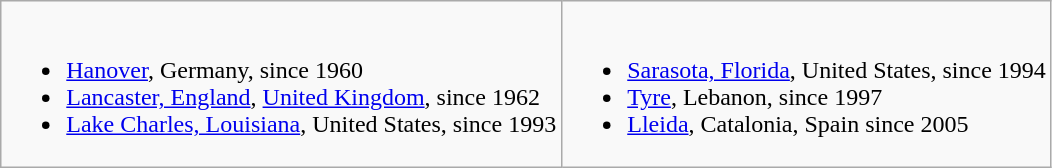<table class="wikitable">
<tr valign="top">
<td><br><ul><li> <a href='#'>Hanover</a>, Germany, since 1960</li><li> <a href='#'>Lancaster, England</a>, <a href='#'>United Kingdom</a>, since 1962</li><li> <a href='#'>Lake Charles, Louisiana</a>, United States, since 1993</li></ul></td>
<td><br><ul><li> <a href='#'>Sarasota, Florida</a>, United States, since 1994</li><li> <a href='#'>Tyre</a>, Lebanon, since 1997</li><li> <a href='#'>Lleida</a>, Catalonia, Spain since 2005</li></ul></td>
</tr>
</table>
